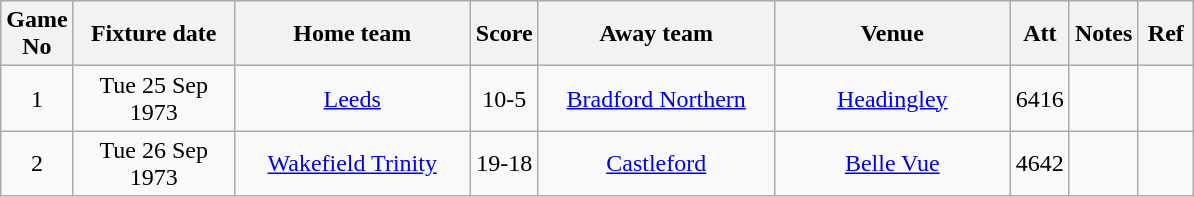<table class="wikitable" style="text-align:center;">
<tr>
<th width=20 abbr="No">Game No</th>
<th width=100 abbr="Date">Fixture date</th>
<th width=150 abbr="Home team">Home team</th>
<th width=20 abbr="Score">Score</th>
<th width=150 abbr="Away team">Away team</th>
<th width=150 abbr="Venue">Venue</th>
<th width=30 abbr="Att">Att</th>
<th width=20 abbr="Notes">Notes</th>
<th width=30 abbr="Ref">Ref</th>
</tr>
<tr>
<td>1</td>
<td>Tue 25 Sep 1973</td>
<td><a href='#'>Leeds</a></td>
<td>10-5</td>
<td><a href='#'>Bradford Northern</a></td>
<td><a href='#'>Headingley</a></td>
<td>6416</td>
<td></td>
<td></td>
</tr>
<tr>
<td>2</td>
<td>Tue 26 Sep 1973</td>
<td><a href='#'>Wakefield Trinity</a></td>
<td>19-18</td>
<td><a href='#'>Castleford</a></td>
<td><a href='#'>Belle Vue</a></td>
<td>4642</td>
<td></td>
<td></td>
</tr>
</table>
